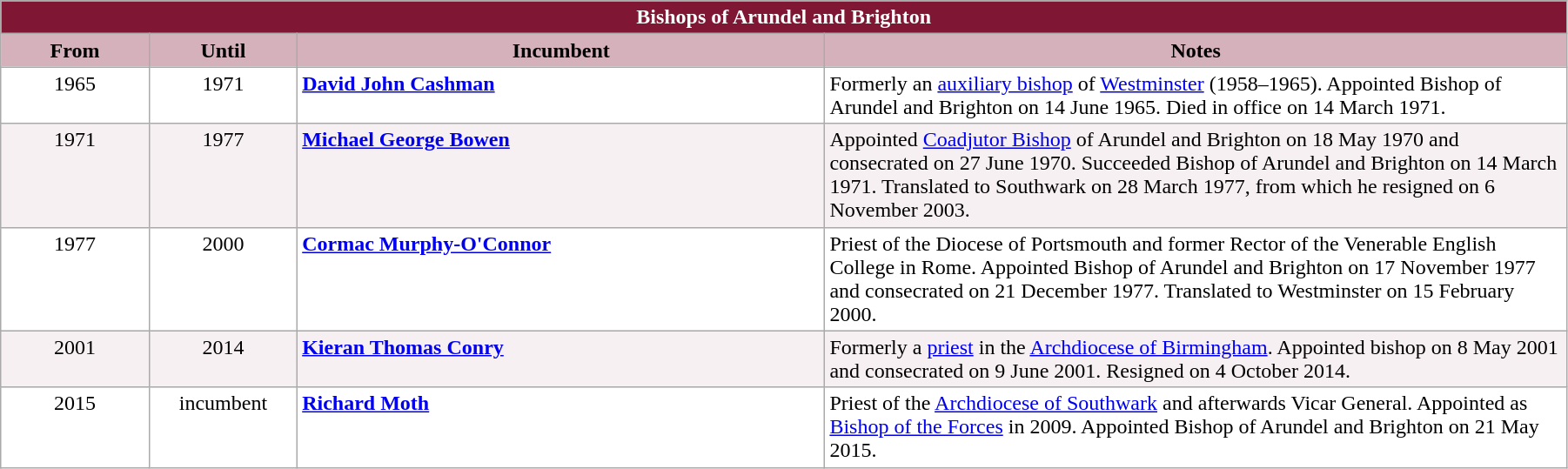<table class="wikitable" style="width:95%"; border="1">
<tr>
<th colspan="4" style="background-color: #7F1734; color: white;">Bishops of Arundel and Brighton</th>
</tr>
<tr valign=center>
<th style="background-color:#D4B1BB" width="9%">From</th>
<th style="background-color:#D4B1BB" width="9%">Until</th>
<th style="background-color:#D4B1BB" width="32%">Incumbent</th>
<th style="background-color:#D4B1BB" width="45%">Notes</th>
</tr>
<tr valign=top bgcolor="white">
<td align="center">1965</td>
<td align="center">1971</td>
<td><strong><a href='#'>David John Cashman</a></strong></td>
<td>Formerly an <a href='#'>auxiliary bishop</a> of <a href='#'>Westminster</a> (1958–1965). Appointed Bishop of Arundel and Brighton on 14 June 1965. Died in office on 14 March 1971.</td>
</tr>
<tr valign=top bgcolor="#F7F0F2">
<td align="center">1971</td>
<td align="center">1977</td>
<td><strong><a href='#'>Michael George Bowen</a></strong></td>
<td>Appointed <a href='#'>Coadjutor Bishop</a> of Arundel and Brighton on 18 May 1970 and consecrated on 27 June 1970. Succeeded Bishop of Arundel and Brighton on 14 March 1971. Translated to Southwark on 28 March 1977, from which he resigned on 6 November 2003.</td>
</tr>
<tr valign=top bgcolor="white">
<td align="center">1977</td>
<td align="center">2000</td>
<td><strong><a href='#'>Cormac Murphy-O'Connor</a></strong></td>
<td>Priest of the Diocese of Portsmouth and former Rector of the Venerable English College in Rome. Appointed Bishop of Arundel and Brighton on 17 November 1977 and consecrated on 21 December 1977.  Translated to Westminster on 15 February 2000.</td>
</tr>
<tr valign=top bgcolor="#F7F0F2">
<td align="center">2001</td>
<td align="center">2014</td>
<td><strong><a href='#'>Kieran Thomas Conry</a></strong></td>
<td>Formerly a <a href='#'>priest</a> in the <a href='#'>Archdiocese of Birmingham</a>. Appointed bishop on 8 May 2001 and consecrated on 9 June 2001. Resigned on 4 October 2014.</td>
</tr>
<tr valign=top bgcolor="white">
<td align="center">2015</td>
<td align="center">incumbent</td>
<td><strong><a href='#'>Richard Moth</a></strong></td>
<td>Priest of the <a href='#'>Archdiocese of Southwark</a> and afterwards Vicar General. Appointed as <a href='#'>Bishop of the Forces</a> in 2009. Appointed Bishop of Arundel and Brighton on 21 May 2015.</td>
</tr>
</table>
